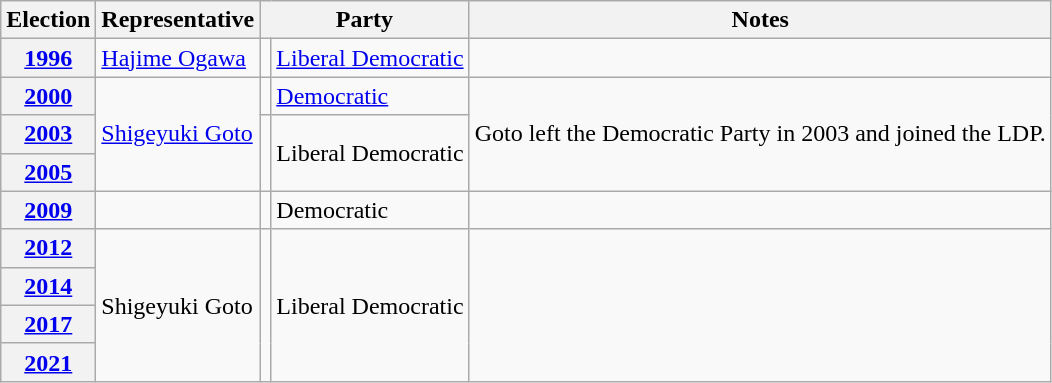<table class=wikitable>
<tr valign=bottom>
<th>Election</th>
<th>Representative</th>
<th colspan="2">Party</th>
<th>Notes</th>
</tr>
<tr>
<th><a href='#'>1996</a></th>
<td><a href='#'>Hajime Ogawa</a></td>
<td bgcolor=></td>
<td><a href='#'> Liberal Democratic</a></td>
<td></td>
</tr>
<tr>
<th><a href='#'>2000</a></th>
<td rowspan="3"><a href='#'>Shigeyuki Goto</a></td>
<td bgcolor=></td>
<td><a href='#'>Democratic</a></td>
<td rowspan="3">Goto left the Democratic Party in 2003 and joined the LDP.</td>
</tr>
<tr>
<th><a href='#'>2003</a></th>
<td rowspan="2" bgcolor=></td>
<td rowspan="2">Liberal Democratic</td>
</tr>
<tr>
<th><a href='#'>2005</a></th>
</tr>
<tr>
<th><a href='#'>2009</a></th>
<td></td>
<td bgcolor=></td>
<td>Democratic</td>
<td></td>
</tr>
<tr>
<th><a href='#'>2012</a></th>
<td rowspan="4">Shigeyuki Goto</td>
<td rowspan="4" bgcolor=></td>
<td rowspan="4">Liberal Democratic</td>
<td rowspan="4"></td>
</tr>
<tr>
<th><a href='#'>2014</a></th>
</tr>
<tr>
<th><a href='#'>2017</a></th>
</tr>
<tr>
<th><a href='#'>2021</a></th>
</tr>
</table>
